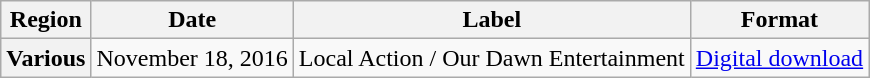<table class="wikitable plainrowheaders">
<tr>
<th>Region</th>
<th>Date</th>
<th>Label</th>
<th>Format</th>
</tr>
<tr>
<th scope="row">Various</th>
<td>November 18, 2016</td>
<td>Local Action / Our Dawn Entertainment</td>
<td><a href='#'>Digital download</a></td>
</tr>
</table>
